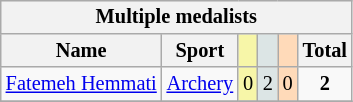<table class=wikitable style=font-size:85%;text-align:center;float:left;>
<tr>
<th colspan=6>Multiple medalists</th>
</tr>
<tr>
<th>Name</th>
<th>Sport</th>
<td bgcolor=F7F6A8></td>
<td bgcolor=DCE5E5></td>
<td bgcolor=FFDAB9></td>
<th>Total</th>
</tr>
<tr>
<td><a href='#'>Fatemeh Hemmati</a></td>
<td><a href='#'>Archery</a></td>
<td bgcolor=F7F6A8>0</td>
<td bgcolor=DCE5E5>2</td>
<td bgcolor=FFDAB9>0</td>
<td><strong>2</strong></td>
</tr>
<tr>
</tr>
</table>
